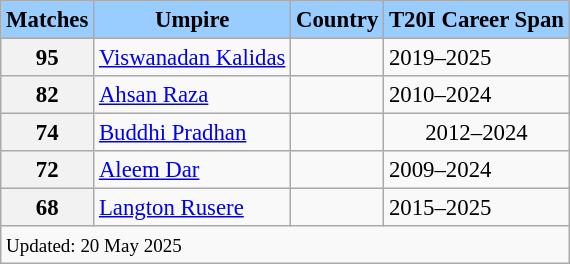<table class="wikitable sortable defaultcenter" style="font-size: 95%">
<tr>
<th style="background-color:#9cf;" scope="col">Matches</th>
<th style="background-color:#9cf;" scope="col">Umpire</th>
<th style="background-color:#9cf;" scope="col">Country</th>
<th style="background-color:#9cf;" scope="col">T20I Career Span</th>
</tr>
<tr>
<th scope="row">95</th>
<td><a href='#'>Viswanadan Kalidas</a></td>
<td></td>
<td>2019–2025</td>
</tr>
<tr>
<th scope="row">82</th>
<td><a href='#'>Ahsan Raza</a></td>
<td></td>
<td>2010–2024</td>
</tr>
<tr>
<th scope="row">74</th>
<td><a href='#'>Buddhi Pradhan</a></td>
<td></td>
<td style="text-align:center;">2012–2024</td>
</tr>
<tr>
<th scope="row">72</th>
<td><a href='#'>Aleem Dar</a></td>
<td></td>
<td>2009–2024</td>
</tr>
<tr>
<th scope="row">68</th>
<td><a href='#'>Langton Rusere</a></td>
<td></td>
<td>2015–2025</td>
</tr>
<tr class="sortbottom">
<td scope="row" colspan=4 style="text-align:left;"><small>Updated: 20 May 2025</small></td>
</tr>
</table>
